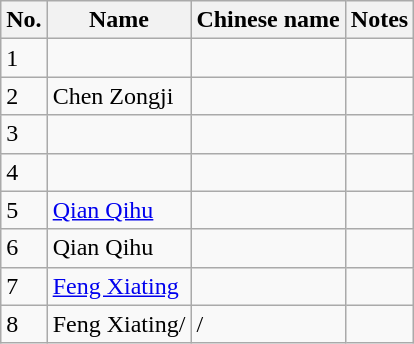<table class="wikitable">
<tr>
<th>No.</th>
<th>Name</th>
<th>Chinese name</th>
<th>Notes</th>
</tr>
<tr>
<td>1</td>
<td></td>
<td></td>
<td></td>
</tr>
<tr>
<td>2</td>
<td>Chen Zongji</td>
<td></td>
<td></td>
</tr>
<tr>
<td>3</td>
<td></td>
<td></td>
<td></td>
</tr>
<tr>
<td>4</td>
<td></td>
<td></td>
<td></td>
</tr>
<tr>
<td>5</td>
<td><a href='#'>Qian Qihu</a></td>
<td></td>
<td></td>
</tr>
<tr>
<td>6</td>
<td>Qian Qihu</td>
<td></td>
<td></td>
</tr>
<tr>
<td>7</td>
<td><a href='#'>Feng Xiating</a></td>
<td></td>
<td></td>
</tr>
<tr>
<td>8</td>
<td>Feng Xiating/</td>
<td>/</td>
<td></td>
</tr>
</table>
